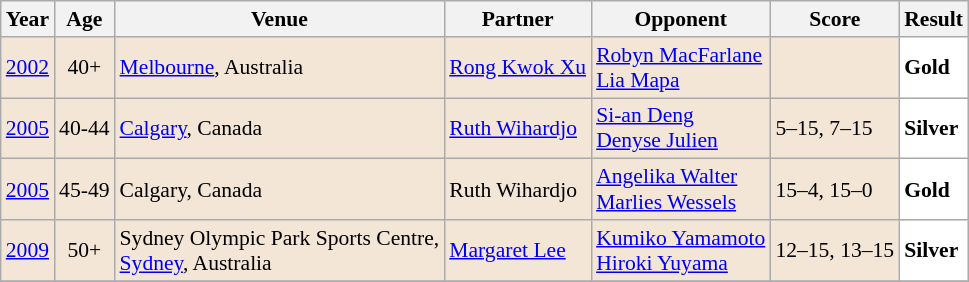<table class="sortable wikitable" style="font-size: 90%;">
<tr>
<th>Year</th>
<th>Age</th>
<th>Venue</th>
<th>Partner</th>
<th>Opponent</th>
<th>Score</th>
<th>Result</th>
</tr>
<tr style="background:#F3E6D7">
<td align="center"><a href='#'>2002</a></td>
<td align="center">40+</td>
<td align="left"><a href='#'>Melbourne</a>, Australia</td>
<td align="left"> <a href='#'>Rong Kwok Xu</a></td>
<td align="left"> <a href='#'>Robyn MacFarlane</a><br> <a href='#'>Lia Mapa</a></td>
<td align="left"></td>
<td style="text-align:left; background:white"> <strong>Gold</strong></td>
</tr>
<tr style="background:#F3E6D7">
<td align="center"><a href='#'>2005</a></td>
<td align="center">40-44</td>
<td align="left"><a href='#'>Calgary</a>, Canada</td>
<td align="left"> <a href='#'>Ruth Wihardjo</a></td>
<td align="left"> <a href='#'>Si-an Deng</a><br> <a href='#'>Denyse Julien</a></td>
<td align="left">5–15, 7–15</td>
<td style="text-align:left; background:white"> <strong>Silver</strong></td>
</tr>
<tr style="background:#F3E6D7">
<td align="center"><a href='#'>2005</a></td>
<td align="center">45-49</td>
<td align="left">Calgary, Canada</td>
<td align="left"> Ruth Wihardjo</td>
<td align="left"> <a href='#'>Angelika Walter</a><br> <a href='#'>Marlies Wessels</a></td>
<td align="left">15–4, 15–0</td>
<td style="text-align:left; background:white"> <strong>Gold</strong></td>
</tr>
<tr style="background:#F3E6D7">
<td align="center"><a href='#'>2009</a></td>
<td align="center">50+</td>
<td align="left">Sydney Olympic Park Sports Centre,<br> <a href='#'>Sydney</a>, Australia</td>
<td align="left"> <a href='#'>Margaret Lee</a></td>
<td align="left"> <a href='#'>Kumiko Yamamoto</a><br> <a href='#'>Hiroki Yuyama</a></td>
<td align="left">12–15, 13–15</td>
<td style="text-align:left; background:white"> <strong>Silver</strong></td>
</tr>
<tr>
</tr>
</table>
